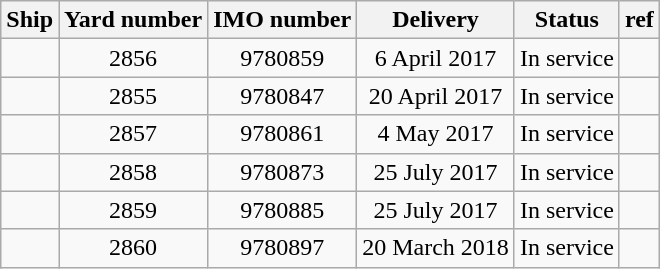<table class="wikitable" style="text-align:center">
<tr>
<th>Ship</th>
<th>Yard number</th>
<th>IMO number</th>
<th>Delivery</th>
<th>Status</th>
<th>ref</th>
</tr>
<tr>
<td></td>
<td>2856</td>
<td>9780859</td>
<td>6 April 2017</td>
<td>In service</td>
<td></td>
</tr>
<tr>
<td></td>
<td>2855</td>
<td>9780847</td>
<td>20 April 2017</td>
<td>In service</td>
<td></td>
</tr>
<tr>
<td></td>
<td>2857</td>
<td>9780861</td>
<td>4 May 2017</td>
<td>In service</td>
<td></td>
</tr>
<tr>
<td></td>
<td>2858</td>
<td>9780873</td>
<td>25 July 2017</td>
<td>In service</td>
<td></td>
</tr>
<tr>
<td></td>
<td>2859</td>
<td>9780885</td>
<td>25 July 2017</td>
<td>In service</td>
<td></td>
</tr>
<tr>
<td></td>
<td>2860</td>
<td>9780897</td>
<td>20 March 2018</td>
<td>In service</td>
<td></td>
</tr>
</table>
